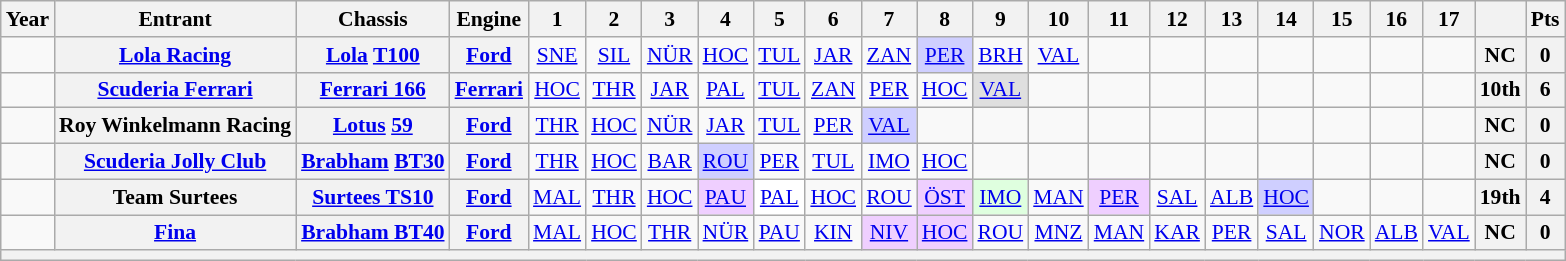<table class="wikitable" style="text-align:center; font-size:90%">
<tr>
<th>Year</th>
<th>Entrant</th>
<th>Chassis</th>
<th>Engine</th>
<th>1</th>
<th>2</th>
<th>3</th>
<th>4</th>
<th>5</th>
<th>6</th>
<th>7</th>
<th>8</th>
<th>9</th>
<th>10</th>
<th>11</th>
<th>12</th>
<th>13</th>
<th>14</th>
<th>15</th>
<th>16</th>
<th>17</th>
<th></th>
<th>Pts</th>
</tr>
<tr>
<td></td>
<th><a href='#'>Lola Racing</a></th>
<th><a href='#'>Lola</a> <a href='#'>T100</a></th>
<th><a href='#'>Ford</a></th>
<td><a href='#'>SNE</a></td>
<td><a href='#'>SIL</a></td>
<td><a href='#'>NÜR</a></td>
<td><a href='#'>HOC</a></td>
<td><a href='#'>TUL</a></td>
<td><a href='#'>JAR</a></td>
<td><a href='#'>ZAN</a></td>
<td style="background:#CFCFFF;"><a href='#'>PER</a><br></td>
<td><a href='#'>BRH</a></td>
<td><a href='#'>VAL</a></td>
<td></td>
<td></td>
<td></td>
<td></td>
<td></td>
<td></td>
<td></td>
<th>NC</th>
<th>0</th>
</tr>
<tr>
<td></td>
<th><a href='#'>Scuderia Ferrari</a></th>
<th><a href='#'>Ferrari 166</a></th>
<th><a href='#'>Ferrari</a></th>
<td><a href='#'>HOC</a></td>
<td><a href='#'>THR</a></td>
<td><a href='#'>JAR</a></td>
<td><a href='#'>PAL</a></td>
<td><a href='#'>TUL</a></td>
<td><a href='#'>ZAN</a></td>
<td><a href='#'>PER</a></td>
<td><a href='#'>HOC</a></td>
<td style="background:#DFDFDF;"><a href='#'>VAL</a><br></td>
<td></td>
<td></td>
<td></td>
<td></td>
<td></td>
<td></td>
<td></td>
<td></td>
<th>10th</th>
<th>6</th>
</tr>
<tr>
<td></td>
<th>Roy Winkelmann Racing</th>
<th><a href='#'>Lotus</a> <a href='#'>59</a></th>
<th><a href='#'>Ford</a></th>
<td><a href='#'>THR</a></td>
<td><a href='#'>HOC</a></td>
<td><a href='#'>NÜR</a></td>
<td><a href='#'>JAR</a></td>
<td><a href='#'>TUL</a></td>
<td><a href='#'>PER</a></td>
<td style="background:#CFCFFF;"><a href='#'>VAL</a><br></td>
<td></td>
<td></td>
<td></td>
<td></td>
<td></td>
<td></td>
<td></td>
<td></td>
<td></td>
<td></td>
<th>NC</th>
<th>0</th>
</tr>
<tr>
<td></td>
<th><a href='#'>Scuderia Jolly Club</a></th>
<th><a href='#'>Brabham</a> <a href='#'>BT30</a></th>
<th><a href='#'>Ford</a></th>
<td><a href='#'>THR</a></td>
<td><a href='#'>HOC</a></td>
<td><a href='#'>BAR</a></td>
<td style="background:#CFCFFF;"><a href='#'>ROU</a><br></td>
<td><a href='#'>PER</a></td>
<td><a href='#'>TUL</a></td>
<td><a href='#'>IMO</a></td>
<td><a href='#'>HOC</a></td>
<td></td>
<td></td>
<td></td>
<td></td>
<td></td>
<td></td>
<td></td>
<td></td>
<td></td>
<th>NC</th>
<th>0</th>
</tr>
<tr>
<td></td>
<th>Team Surtees</th>
<th><a href='#'>Surtees TS10</a></th>
<th><a href='#'>Ford</a></th>
<td><a href='#'>MAL</a></td>
<td><a href='#'>THR</a></td>
<td><a href='#'>HOC</a></td>
<td style="background:#EFCFFF;"><a href='#'>PAU</a><br></td>
<td style="background:#FFFFFF;"><a href='#'>PAL</a><br></td>
<td><a href='#'>HOC</a></td>
<td><a href='#'>ROU</a></td>
<td style="background:#EFCFFF;"><a href='#'>ÖST</a><br></td>
<td style="background:#DFFFDF;"><a href='#'>IMO</a><br></td>
<td><a href='#'>MAN</a></td>
<td style="background:#EFCFFF;"><a href='#'>PER</a><br></td>
<td><a href='#'>SAL</a></td>
<td><a href='#'>ALB</a></td>
<td style="background:#CFCFFF;"><a href='#'>HOC</a><br></td>
<td></td>
<td></td>
<td></td>
<th>19th</th>
<th>4</th>
</tr>
<tr>
<td></td>
<th><a href='#'>Fina</a></th>
<th><a href='#'>Brabham BT40</a></th>
<th><a href='#'>Ford</a></th>
<td><a href='#'>MAL</a></td>
<td><a href='#'>HOC</a></td>
<td><a href='#'>THR</a></td>
<td><a href='#'>NÜR</a></td>
<td><a href='#'>PAU</a></td>
<td><a href='#'>KIN</a></td>
<td style="background:#EFCFFF;"><a href='#'>NIV</a><br></td>
<td style="background:#EFCFFF;"><a href='#'>HOC</a><br></td>
<td><a href='#'>ROU</a></td>
<td><a href='#'>MNZ</a></td>
<td><a href='#'>MAN</a></td>
<td><a href='#'>KAR</a></td>
<td><a href='#'>PER</a></td>
<td><a href='#'>SAL</a></td>
<td><a href='#'>NOR</a></td>
<td><a href='#'>ALB</a></td>
<td><a href='#'>VAL</a></td>
<th>NC</th>
<th>0</th>
</tr>
<tr>
<th colspan=23></th>
</tr>
</table>
